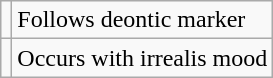<table class="wikitable">
<tr>
<td></td>
<td>Follows deontic marker </td>
</tr>
<tr>
<td></td>
<td>Occurs with irrealis mood</td>
</tr>
</table>
